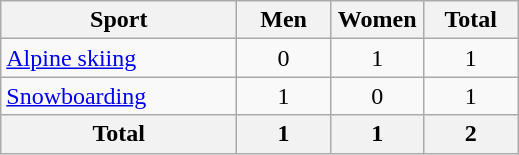<table class="wikitable sortable" style=text-align:center>
<tr>
<th width=150>Sport</th>
<th width=55>Men</th>
<th width=55>Women</th>
<th width=55>Total</th>
</tr>
<tr>
<td align=left><a href='#'>Alpine skiing</a></td>
<td>0</td>
<td>1</td>
<td>1</td>
</tr>
<tr>
<td align=left><a href='#'>Snowboarding</a></td>
<td>1</td>
<td>0</td>
<td>1</td>
</tr>
<tr>
<th>Total</th>
<th>1</th>
<th>1</th>
<th>2</th>
</tr>
</table>
